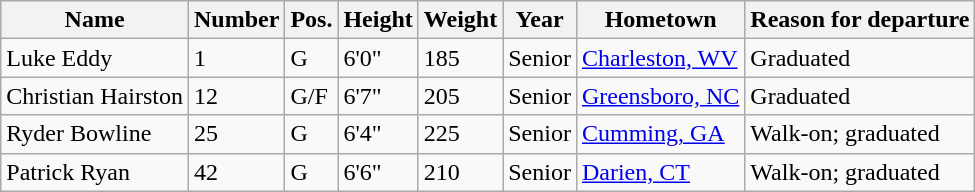<table class="wikitable sortable" border="1">
<tr>
<th>Name</th>
<th>Number</th>
<th>Pos.</th>
<th>Height</th>
<th>Weight</th>
<th>Year</th>
<th>Hometown</th>
<th class="unsortable">Reason for departure</th>
</tr>
<tr>
<td>Luke Eddy</td>
<td>1</td>
<td>G</td>
<td>6'0"</td>
<td>185</td>
<td>Senior</td>
<td><a href='#'>Charleston, WV</a></td>
<td>Graduated</td>
</tr>
<tr>
<td>Christian Hairston</td>
<td>12</td>
<td>G/F</td>
<td>6'7"</td>
<td>205</td>
<td>Senior</td>
<td><a href='#'>Greensboro, NC</a></td>
<td>Graduated</td>
</tr>
<tr>
<td>Ryder Bowline</td>
<td>25</td>
<td>G</td>
<td>6'4"</td>
<td>225</td>
<td>Senior</td>
<td><a href='#'>Cumming, GA</a></td>
<td>Walk-on; graduated</td>
</tr>
<tr>
<td>Patrick Ryan</td>
<td>42</td>
<td>G</td>
<td>6'6"</td>
<td>210</td>
<td>Senior</td>
<td><a href='#'>Darien, CT</a></td>
<td>Walk-on; graduated</td>
</tr>
</table>
